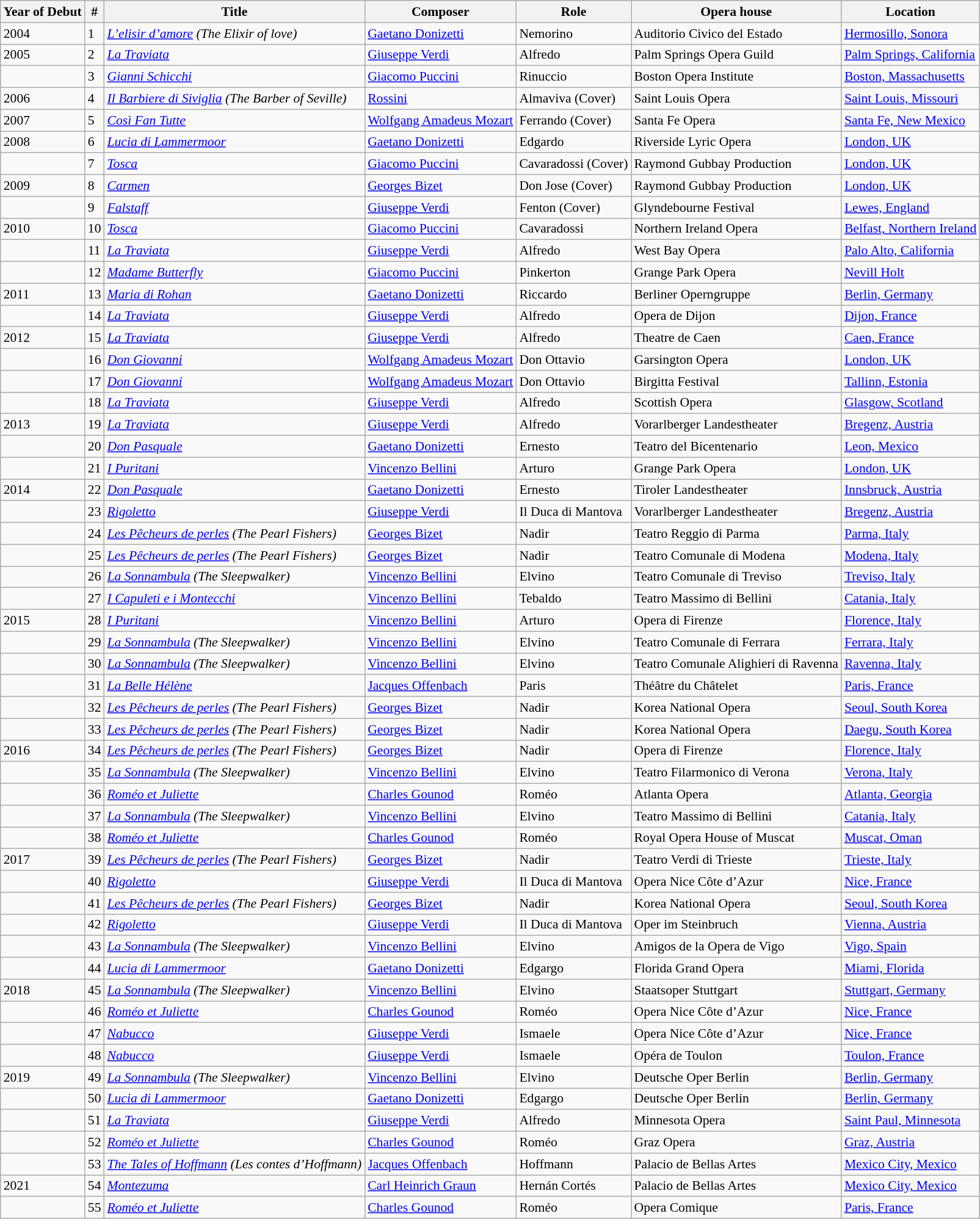<table class="wikitable" style="font-size:90%;">
<tr>
<th>Year of Debut</th>
<th>#</th>
<th>Title</th>
<th>Composer</th>
<th>Role</th>
<th>Opera house</th>
<th>Location</th>
</tr>
<tr>
<td>2004</td>
<td>1</td>
<td><em><a href='#'>L’elisir d’amore</a> (The Elixir of love)</em></td>
<td><a href='#'>Gaetano Donizetti</a></td>
<td>Nemorino</td>
<td>Auditorio Civico del Estado</td>
<td><a href='#'>Hermosillo, Sonora</a></td>
</tr>
<tr>
<td>2005</td>
<td>2</td>
<td><em><a href='#'>La Traviata</a></em></td>
<td><a href='#'>Giuseppe Verdi</a></td>
<td>Alfredo</td>
<td>Palm Springs Opera Guild</td>
<td><a href='#'>Palm Springs, California</a></td>
</tr>
<tr>
<td></td>
<td>3</td>
<td><em><a href='#'>Gianni Schicchi</a></em></td>
<td><a href='#'>Giacomo Puccini</a></td>
<td>Rinuccio</td>
<td>Boston Opera Institute</td>
<td><a href='#'>Boston, Massachusetts</a></td>
</tr>
<tr>
<td>2006</td>
<td>4</td>
<td><em><a href='#'>Il Barbiere di Siviglia</a> (The Barber of Seville)</em></td>
<td><a href='#'>Rossini</a></td>
<td>Almaviva (Cover)</td>
<td>Saint Louis Opera</td>
<td><a href='#'>Saint Louis, Missouri</a></td>
</tr>
<tr>
<td>2007</td>
<td>5</td>
<td><em><a href='#'>Così Fan Tutte</a></em></td>
<td><a href='#'>Wolfgang Amadeus Mozart</a></td>
<td>Ferrando (Cover)</td>
<td>Santa Fe Opera</td>
<td><a href='#'>Santa Fe, New Mexico</a></td>
</tr>
<tr>
<td>2008</td>
<td>6</td>
<td><em><a href='#'>Lucia di Lammermoor</a></em></td>
<td><a href='#'>Gaetano Donizetti</a></td>
<td>Edgardo</td>
<td>Riverside Lyric Opera</td>
<td><a href='#'>London, UK</a></td>
</tr>
<tr>
<td></td>
<td>7</td>
<td><em><a href='#'>Tosca</a></em></td>
<td><a href='#'>Giacomo Puccini</a></td>
<td>Cavaradossi (Cover)</td>
<td>Raymond Gubbay Production</td>
<td><a href='#'>London, UK</a></td>
</tr>
<tr>
<td>2009</td>
<td>8</td>
<td><em><a href='#'>Carmen</a></em></td>
<td><a href='#'>Georges Bizet</a></td>
<td>Don Jose (Cover)</td>
<td>Raymond Gubbay Production</td>
<td><a href='#'>London, UK</a></td>
</tr>
<tr>
<td></td>
<td>9</td>
<td><em><a href='#'>Falstaff</a></em></td>
<td><a href='#'>Giuseppe Verdi</a></td>
<td>Fenton (Cover)</td>
<td>Glyndebourne Festival</td>
<td><a href='#'>Lewes, England</a></td>
</tr>
<tr>
<td>2010</td>
<td>10</td>
<td><em><a href='#'>Tosca</a></em></td>
<td><a href='#'>Giacomo Puccini</a></td>
<td>Cavaradossi</td>
<td>Northern Ireland Opera</td>
<td><a href='#'>Belfast, Northern Ireland</a></td>
</tr>
<tr>
<td></td>
<td>11</td>
<td><em><a href='#'>La Traviata</a></em></td>
<td><a href='#'>Giuseppe Verdi</a></td>
<td>Alfredo</td>
<td>West Bay Opera</td>
<td><a href='#'>Palo Alto, California</a></td>
</tr>
<tr>
<td></td>
<td>12</td>
<td><em><a href='#'>Madame Butterfly</a></em></td>
<td><a href='#'>Giacomo Puccini</a></td>
<td>Pinkerton</td>
<td>Grange Park Opera</td>
<td><a href='#'>Nevill Holt</a></td>
</tr>
<tr>
<td>2011</td>
<td>13</td>
<td><em><a href='#'>Maria di Rohan</a></em></td>
<td><a href='#'>Gaetano Donizetti</a></td>
<td>Riccardo</td>
<td>Berliner Operngruppe</td>
<td><a href='#'>Berlin, Germany</a></td>
</tr>
<tr>
<td></td>
<td>14</td>
<td><em><a href='#'>La Traviata</a></em></td>
<td><a href='#'>Giuseppe Verdi</a></td>
<td>Alfredo</td>
<td>Opera de Dijon</td>
<td><a href='#'>Dijon, France</a></td>
</tr>
<tr>
<td>2012</td>
<td>15</td>
<td><em><a href='#'>La Traviata</a></em></td>
<td><a href='#'>Giuseppe Verdi</a></td>
<td>Alfredo</td>
<td>Theatre de Caen</td>
<td><a href='#'>Caen, France</a></td>
</tr>
<tr>
<td></td>
<td>16</td>
<td><em><a href='#'>Don Giovanni</a></em></td>
<td><a href='#'>Wolfgang Amadeus Mozart</a></td>
<td>Don Ottavio</td>
<td>Garsington Opera</td>
<td><a href='#'>London, UK</a></td>
</tr>
<tr>
<td></td>
<td>17</td>
<td><em><a href='#'>Don Giovanni</a></em></td>
<td><a href='#'>Wolfgang Amadeus Mozart</a></td>
<td>Don Ottavio</td>
<td>Birgitta Festival</td>
<td><a href='#'>Tallinn, Estonia</a></td>
</tr>
<tr>
<td></td>
<td>18</td>
<td><em><a href='#'>La Traviata</a></em></td>
<td><a href='#'>Giuseppe Verdi</a></td>
<td>Alfredo</td>
<td>Scottish Opera</td>
<td><a href='#'>Glasgow, Scotland</a></td>
</tr>
<tr>
<td>2013</td>
<td>19</td>
<td><em><a href='#'>La Traviata</a></em></td>
<td><a href='#'>Giuseppe Verdi</a></td>
<td>Alfredo</td>
<td>Vorarlberger Landestheater</td>
<td><a href='#'>Bregenz, Austria</a></td>
</tr>
<tr>
<td></td>
<td>20</td>
<td><em><a href='#'>Don Pasquale</a></em></td>
<td><a href='#'>Gaetano Donizetti</a></td>
<td>Ernesto</td>
<td>Teatro del Bicentenario</td>
<td><a href='#'>Leon, Mexico</a></td>
</tr>
<tr>
<td></td>
<td>21</td>
<td><em><a href='#'>I Puritani</a></em></td>
<td><a href='#'>Vincenzo Bellini</a></td>
<td>Arturo</td>
<td>Grange Park Opera</td>
<td><a href='#'>London, UK</a></td>
</tr>
<tr>
<td>2014</td>
<td>22</td>
<td><em><a href='#'>Don Pasquale</a></em></td>
<td><a href='#'>Gaetano Donizetti</a></td>
<td>Ernesto</td>
<td>Tiroler Landestheater</td>
<td><a href='#'>Innsbruck, Austria</a></td>
</tr>
<tr>
<td></td>
<td>23</td>
<td><em><a href='#'>Rigoletto</a></em></td>
<td><a href='#'>Giuseppe Verdi</a></td>
<td>Il Duca di Mantova</td>
<td>Vorarlberger Landestheater</td>
<td><a href='#'>Bregenz, Austria</a></td>
</tr>
<tr>
<td></td>
<td>24</td>
<td><em><a href='#'>Les Pêcheurs de perles</a> (The Pearl Fishers)</em></td>
<td><a href='#'>Georges Bizet</a></td>
<td>Nadir</td>
<td>Teatro Reggio di Parma</td>
<td><a href='#'>Parma, Italy</a></td>
</tr>
<tr>
<td></td>
<td>25</td>
<td><em><a href='#'>Les Pêcheurs de perles</a> (The Pearl Fishers)</em></td>
<td><a href='#'>Georges Bizet</a></td>
<td>Nadir</td>
<td>Teatro Comunale di Modena</td>
<td><a href='#'>Modena, Italy</a></td>
</tr>
<tr>
<td></td>
<td>26</td>
<td><em><a href='#'>La Sonnambula</a> (The Sleepwalker)</em></td>
<td><a href='#'>Vincenzo Bellini</a></td>
<td>Elvino</td>
<td>Teatro Comunale di Treviso</td>
<td><a href='#'>Treviso, Italy</a></td>
</tr>
<tr>
<td></td>
<td>27</td>
<td><em><a href='#'>I Capuleti e i Montecchi</a></em></td>
<td><a href='#'>Vincenzo Bellini</a></td>
<td>Tebaldo</td>
<td>Teatro Massimo di Bellini</td>
<td><a href='#'>Catania, Italy</a></td>
</tr>
<tr>
<td>2015</td>
<td>28</td>
<td><em><a href='#'>I Puritani</a></em></td>
<td><a href='#'>Vincenzo Bellini</a></td>
<td>Arturo</td>
<td>Opera di Firenze</td>
<td><a href='#'>Florence, Italy</a></td>
</tr>
<tr>
<td></td>
<td>29</td>
<td><em><a href='#'>La Sonnambula</a> (The Sleepwalker)</em></td>
<td><a href='#'>Vincenzo Bellini</a></td>
<td>Elvino</td>
<td>Teatro Comunale di Ferrara</td>
<td><a href='#'>Ferrara, Italy</a></td>
</tr>
<tr>
<td></td>
<td>30</td>
<td><em><a href='#'>La Sonnambula</a> (The Sleepwalker)</em></td>
<td><a href='#'>Vincenzo Bellini</a></td>
<td>Elvino</td>
<td>Teatro Comunale Alighieri di Ravenna</td>
<td><a href='#'>Ravenna, Italy</a></td>
</tr>
<tr>
<td></td>
<td>31</td>
<td><em><a href='#'>La Belle Hélène</a></em></td>
<td><a href='#'>Jacques Offenbach</a></td>
<td>Paris</td>
<td>Théâtre du Châtelet</td>
<td><a href='#'>Paris, France</a></td>
</tr>
<tr>
<td></td>
<td>32</td>
<td><em><a href='#'>Les Pêcheurs de perles</a> (The Pearl Fishers)</em></td>
<td><a href='#'>Georges Bizet</a></td>
<td>Nadir</td>
<td>Korea National Opera</td>
<td><a href='#'>Seoul, South Korea</a></td>
</tr>
<tr>
<td></td>
<td>33</td>
<td><em><a href='#'>Les Pêcheurs de perles</a> (The Pearl Fishers)</em></td>
<td><a href='#'>Georges Bizet</a></td>
<td>Nadir</td>
<td>Korea National Opera</td>
<td><a href='#'>Daegu, South Korea</a></td>
</tr>
<tr>
<td>2016</td>
<td>34</td>
<td><em><a href='#'>Les Pêcheurs de perles</a> (The Pearl Fishers)</em></td>
<td><a href='#'>Georges Bizet</a></td>
<td>Nadir</td>
<td>Opera di Firenze</td>
<td><a href='#'>Florence, Italy</a></td>
</tr>
<tr>
<td></td>
<td>35</td>
<td><em><a href='#'>La Sonnambula</a> (The Sleepwalker)</em></td>
<td><a href='#'>Vincenzo Bellini</a></td>
<td>Elvino</td>
<td>Teatro Filarmonico di Verona</td>
<td><a href='#'>Verona, Italy</a></td>
</tr>
<tr>
<td></td>
<td>36</td>
<td><em><a href='#'>Roméo et Juliette</a></em></td>
<td><a href='#'>Charles Gounod</a></td>
<td>Roméo</td>
<td>Atlanta Opera</td>
<td><a href='#'>Atlanta, Georgia</a></td>
</tr>
<tr>
<td></td>
<td>37</td>
<td><em><a href='#'>La Sonnambula</a> (The Sleepwalker)</em></td>
<td><a href='#'>Vincenzo Bellini</a></td>
<td>Elvino</td>
<td>Teatro Massimo di Bellini</td>
<td><a href='#'>Catania, Italy</a></td>
</tr>
<tr>
<td></td>
<td>38</td>
<td><em><a href='#'>Roméo et Juliette</a></em></td>
<td><a href='#'>Charles Gounod</a></td>
<td>Roméo</td>
<td>Royal Opera House of Muscat</td>
<td><a href='#'>Muscat, Oman</a></td>
</tr>
<tr>
<td>2017</td>
<td>39</td>
<td><em><a href='#'>Les Pêcheurs de perles</a> (The Pearl Fishers)</em></td>
<td><a href='#'>Georges Bizet</a></td>
<td>Nadir</td>
<td>Teatro Verdi di Trieste</td>
<td><a href='#'>Trieste, Italy</a></td>
</tr>
<tr>
<td></td>
<td>40</td>
<td><em><a href='#'>Rigoletto</a></em></td>
<td><a href='#'>Giuseppe Verdi</a></td>
<td>Il Duca di Mantova</td>
<td>Opera Nice Côte d’Azur</td>
<td><a href='#'>Nice, France</a></td>
</tr>
<tr>
<td></td>
<td>41</td>
<td><em><a href='#'>Les Pêcheurs de perles</a> (The Pearl Fishers)</em></td>
<td><a href='#'>Georges Bizet</a></td>
<td>Nadir</td>
<td>Korea National Opera</td>
<td><a href='#'>Seoul, South Korea</a></td>
</tr>
<tr>
<td></td>
<td>42</td>
<td><em><a href='#'>Rigoletto</a></em></td>
<td><a href='#'>Giuseppe Verdi</a></td>
<td>Il Duca di Mantova</td>
<td>Oper im Steinbruch</td>
<td><a href='#'>Vienna, Austria</a></td>
</tr>
<tr>
<td></td>
<td>43</td>
<td><em><a href='#'>La Sonnambula</a> (The Sleepwalker)</em></td>
<td><a href='#'>Vincenzo Bellini</a></td>
<td>Elvino</td>
<td>Amigos de la Opera de Vigo</td>
<td><a href='#'>Vigo, Spain</a></td>
</tr>
<tr>
<td></td>
<td>44</td>
<td><em><a href='#'>Lucia di Lammermoor</a></em></td>
<td><a href='#'>Gaetano Donizetti</a></td>
<td>Edgargo</td>
<td>Florida Grand Opera</td>
<td><a href='#'>Miami, Florida</a></td>
</tr>
<tr>
<td>2018</td>
<td>45</td>
<td><em><a href='#'>La Sonnambula</a> (The Sleepwalker)</em></td>
<td><a href='#'>Vincenzo Bellini</a></td>
<td>Elvino</td>
<td>Staatsoper Stuttgart</td>
<td><a href='#'>Stuttgart, Germany</a></td>
</tr>
<tr>
<td></td>
<td>46</td>
<td><em><a href='#'>Roméo et Juliette</a></em></td>
<td><a href='#'>Charles Gounod</a></td>
<td>Roméo</td>
<td>Opera Nice Côte d’Azur</td>
<td><a href='#'>Nice, France</a></td>
</tr>
<tr>
<td></td>
<td>47</td>
<td><em><a href='#'>Nabucco</a></em></td>
<td><a href='#'>Giuseppe Verdi</a></td>
<td>Ismaele</td>
<td>Opera Nice Côte d’Azur</td>
<td><a href='#'>Nice, France</a></td>
</tr>
<tr>
<td></td>
<td>48</td>
<td><em><a href='#'>Nabucco</a></em></td>
<td><a href='#'>Giuseppe Verdi</a></td>
<td>Ismaele</td>
<td>Opéra de Toulon</td>
<td><a href='#'>Toulon, France</a></td>
</tr>
<tr>
<td>2019</td>
<td>49</td>
<td><em><a href='#'>La Sonnambula</a> (The Sleepwalker)</em></td>
<td><a href='#'>Vincenzo Bellini</a></td>
<td>Elvino</td>
<td>Deutsche Oper Berlin</td>
<td><a href='#'>Berlin, Germany</a></td>
</tr>
<tr>
<td></td>
<td>50</td>
<td><em><a href='#'>Lucia di Lammermoor</a></em></td>
<td><a href='#'>Gaetano Donizetti</a></td>
<td>Edgargo</td>
<td>Deutsche Oper Berlin</td>
<td><a href='#'>Berlin, Germany</a></td>
</tr>
<tr>
<td></td>
<td>51</td>
<td><em><a href='#'>La Traviata</a></em></td>
<td><a href='#'>Giuseppe Verdi</a></td>
<td>Alfredo</td>
<td>Minnesota Opera</td>
<td><a href='#'>Saint Paul, Minnesota</a></td>
</tr>
<tr>
<td></td>
<td>52</td>
<td><em><a href='#'>Roméo et Juliette</a></em></td>
<td><a href='#'>Charles Gounod</a></td>
<td>Roméo</td>
<td>Graz Opera</td>
<td><a href='#'>Graz, Austria</a></td>
</tr>
<tr>
<td></td>
<td>53</td>
<td><em><a href='#'>The Tales of Hoffmann</a> (Les contes d’Hoffmann)</em></td>
<td><a href='#'>Jacques Offenbach</a></td>
<td>Hoffmann</td>
<td>Palacio de Bellas Artes</td>
<td><a href='#'>Mexico City, Mexico</a></td>
</tr>
<tr>
<td>2021</td>
<td>54</td>
<td><a href='#'><em>Montezuma</em></a></td>
<td><a href='#'>Carl Heinrich Graun</a></td>
<td>Hernán Cortés</td>
<td>Palacio de Bellas Artes</td>
<td><a href='#'>Mexico City, Mexico</a></td>
</tr>
<tr>
<td></td>
<td>55</td>
<td><em><a href='#'>Roméo et Juliette</a></em></td>
<td><a href='#'>Charles Gounod</a></td>
<td>Roméo</td>
<td>Opera Comique</td>
<td><a href='#'>Paris, France</a></td>
</tr>
</table>
